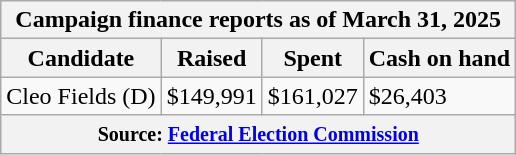<table class="wikitable sortable">
<tr>
<th colspan=4>Campaign finance reports as of March 31, 2025</th>
</tr>
<tr style="text-align:center;">
<th>Candidate</th>
<th>Raised</th>
<th>Spent</th>
<th>Cash on hand</th>
</tr>
<tr>
<td>Cleo Fields (D)</td>
<td>$149,991</td>
<td>$161,027</td>
<td>$26,403</td>
</tr>
<tr>
<th colspan="4"><small>Source: <a href='#'>Federal Election Commission</a></small></th>
</tr>
</table>
